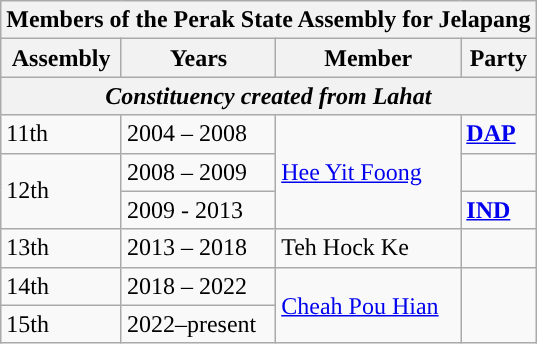<table class="wikitable">
<tr>
<th colspan=4>Members of the Perak State Assembly for Jelapang</th>
</tr>
<tr>
<th>Assembly</th>
<th>Years</th>
<th>Member</th>
<th>Party</th>
</tr>
<tr>
<th colspan="4"><em>Constituency created from Lahat</em></th>
</tr>
<tr>
<td>11th</td>
<td>2004 – 2008</td>
<td rowspan="3"><a href='#'>Hee Yit Foong</a></td>
<td><strong><a href='#'>DAP</a></strong></td>
</tr>
<tr>
<td rowspan="2">12th</td>
<td>2008 – 2009</td>
<td></td>
</tr>
<tr>
<td>2009 - 2013</td>
<td bgcolor=><strong><a href='#'>IND</a></strong></td>
</tr>
<tr>
<td>13th</td>
<td>2013 – 2018</td>
<td>Teh Hock Ke</td>
<td></td>
</tr>
<tr>
<td>14th</td>
<td>2018 – 2022</td>
<td rowspan="2"><a href='#'>Cheah Pou Hian</a></td>
<td rowspan="2"></td>
</tr>
<tr>
<td>15th</td>
<td>2022–present</td>
</tr>
</table>
